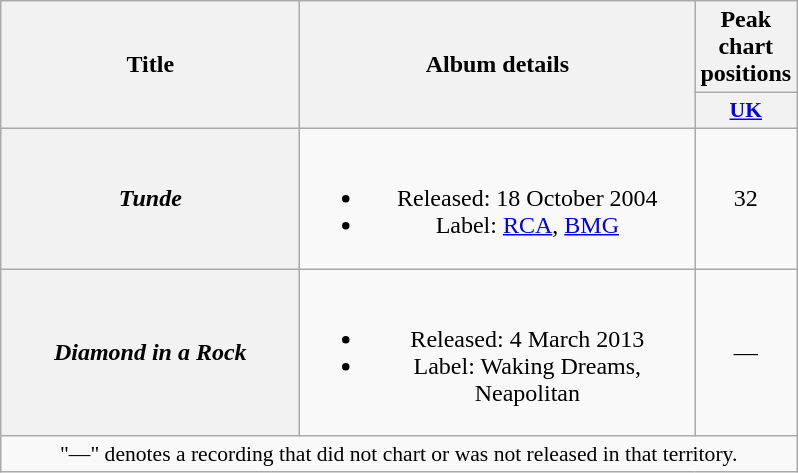<table class="wikitable plainrowheaders" style="text-align:center;" border="1">
<tr>
<th scope="col" rowspan="2" style="width:12em;">Title</th>
<th scope="col" rowspan="2" style="width:16em;">Album details</th>
<th scope="col">Peak chart positions</th>
</tr>
<tr>
<th scope="col" style="width:3.5em;font-size:90%;"><a href='#'>UK</a><br></th>
</tr>
<tr>
<th scope="row"><em>Tunde</em></th>
<td><br><ul><li>Released: 18 October 2004</li><li>Label: <a href='#'>RCA</a>, <a href='#'>BMG</a></li></ul></td>
<td>32</td>
</tr>
<tr>
<th scope="row"><em>Diamond in a Rock</em></th>
<td><br><ul><li>Released: 4 March 2013</li><li>Label: Waking Dreams, Neapolitan</li></ul></td>
<td>—</td>
</tr>
<tr>
<td colspan="3" style="font-size:90%">"—" denotes a recording that did not chart or was not released in that territory.</td>
</tr>
</table>
